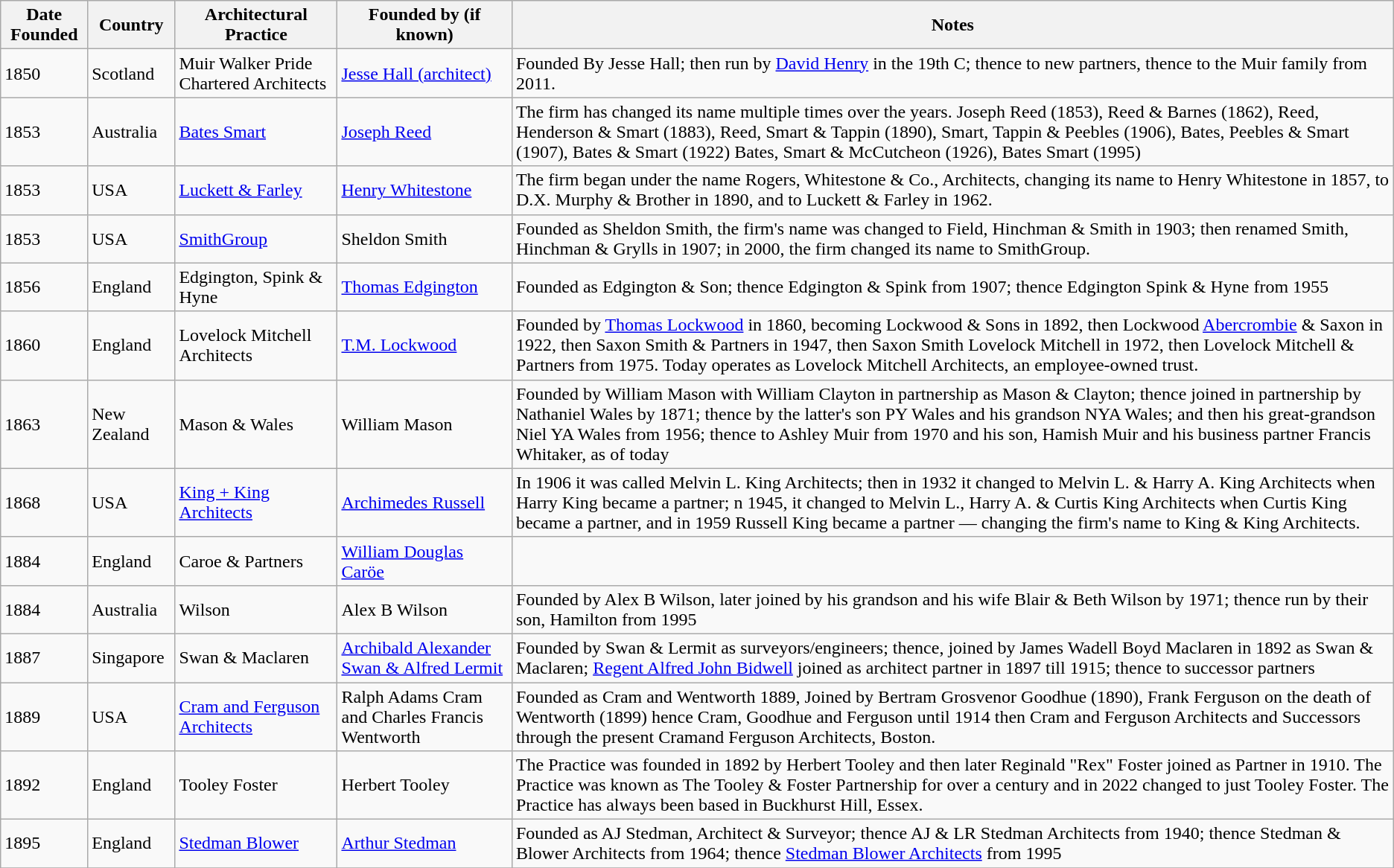<table class="wikitable sortable">
<tr>
<th>Date Founded</th>
<th>Country</th>
<th>Architectural Practice</th>
<th>Founded by (if known)</th>
<th>Notes</th>
</tr>
<tr>
<td>1850</td>
<td>Scotland</td>
<td>Muir Walker Pride Chartered Architects</td>
<td><a href='#'>Jesse Hall (architect)</a></td>
<td>Founded By Jesse Hall; then run by <a href='#'>David Henry</a> in the 19th C; thence to new partners, thence to the Muir family from 2011.</td>
</tr>
<tr>
<td>1853</td>
<td>Australia</td>
<td><a href='#'>Bates Smart</a></td>
<td><a href='#'>Joseph Reed</a></td>
<td>The firm has changed its name multiple times over the years. Joseph Reed (1853), Reed & Barnes (1862), Reed, Henderson & Smart (1883), Reed, Smart & Tappin (1890), Smart, Tappin & Peebles (1906), Bates, Peebles & Smart (1907), Bates & Smart (1922) Bates, Smart & McCutcheon (1926), Bates Smart (1995)</td>
</tr>
<tr>
<td>1853</td>
<td>USA</td>
<td><a href='#'>Luckett & Farley</a></td>
<td><a href='#'>Henry Whitestone</a></td>
<td>The firm began under the name Rogers, Whitestone & Co., Architects, changing its name to Henry Whitestone in 1857, to D.X. Murphy & Brother in 1890, and to Luckett & Farley in 1962.</td>
</tr>
<tr>
<td>1853</td>
<td>USA</td>
<td><a href='#'>SmithGroup</a></td>
<td>Sheldon Smith</td>
<td>Founded as Sheldon Smith, the firm's name was changed to Field, Hinchman & Smith in 1903; then renamed Smith, Hinchman & Grylls in 1907; in 2000, the firm changed its name to SmithGroup.</td>
</tr>
<tr>
<td>1856</td>
<td>England</td>
<td>Edgington, Spink & Hyne</td>
<td><a href='#'>Thomas Edgington</a></td>
<td>Founded as Edgington & Son; thence Edgington & Spink from 1907; thence Edgington Spink & Hyne from 1955</td>
</tr>
<tr>
<td>1860</td>
<td>England</td>
<td>Lovelock Mitchell Architects</td>
<td><a href='#'>T.M. Lockwood</a></td>
<td>Founded by <a href='#'>Thomas Lockwood</a> in 1860, becoming Lockwood & Sons in 1892, then Lockwood <a href='#'>Abercrombie</a> & Saxon in 1922, then Saxon Smith & Partners in 1947, then Saxon Smith Lovelock Mitchell in 1972, then Lovelock Mitchell & Partners from 1975. Today operates as Lovelock Mitchell Architects, an employee-owned trust.</td>
</tr>
<tr>
<td>1863</td>
<td>New Zealand</td>
<td>Mason & Wales</td>
<td>William Mason</td>
<td>Founded by William Mason with William Clayton in partnership as Mason & Clayton; thence joined in partnership by Nathaniel Wales by 1871; thence by the latter's son PY Wales and his grandson NYA Wales; and then his great-grandson Niel YA Wales from 1956; thence to Ashley Muir from 1970 and his son, Hamish Muir and his business partner Francis Whitaker, as of today</td>
</tr>
<tr>
<td>1868</td>
<td>USA</td>
<td><a href='#'>King + King Architects</a></td>
<td><a href='#'>Archimedes Russell</a></td>
<td>In 1906 it was called Melvin L. King Architects; then in 1932 it changed to Melvin L. & Harry A. King Architects when Harry King became a partner; n 1945, it changed to Melvin L., Harry A. & Curtis King Architects when Curtis King became a partner, and in 1959 Russell King became a partner — changing the firm's name to King & King Architects.</td>
</tr>
<tr>
<td>1884</td>
<td>England</td>
<td>Caroe & Partners</td>
<td><a href='#'>William Douglas Caröe</a></td>
</tr>
<tr>
<td>1884</td>
<td>Australia</td>
<td>Wilson</td>
<td>Alex B Wilson</td>
<td>Founded by Alex B Wilson, later joined by his grandson and his wife Blair & Beth Wilson by 1971; thence run by their son, Hamilton from 1995</td>
</tr>
<tr>
<td>1887</td>
<td>Singapore</td>
<td>Swan & Maclaren</td>
<td><a href='#'>Archibald Alexander Swan & Alfred Lermit</a></td>
<td>Founded by Swan & Lermit as surveyors/engineers; thence, joined by James Wadell Boyd Maclaren in 1892 as Swan & Maclaren; <a href='#'>Regent Alfred John Bidwell</a> joined as architect partner in 1897 till 1915; thence to successor partners</td>
</tr>
<tr>
<td>1889</td>
<td>USA</td>
<td><a href='#'>Cram and Ferguson Architects</a></td>
<td>Ralph Adams Cram and Charles Francis Wentworth</td>
<td>Founded as Cram and Wentworth 1889, Joined by Bertram Grosvenor Goodhue (1890), Frank Ferguson on the death of Wentworth (1899) hence Cram, Goodhue and Ferguson until 1914 then Cram and Ferguson Architects and Successors through the present Cramand Ferguson Architects, Boston.</td>
</tr>
<tr>
<td>1892</td>
<td>England</td>
<td>Tooley Foster</td>
<td>Herbert Tooley</td>
<td>The Practice was founded in 1892 by Herbert Tooley and then later Reginald "Rex" Foster joined as Partner in 1910. The Practice was known as The Tooley & Foster Partnership for over a century and in 2022 changed to just Tooley Foster. The Practice has always been based in Buckhurst Hill, Essex.</td>
</tr>
<tr>
<td>1895</td>
<td>England</td>
<td><a href='#'>Stedman Blower</a></td>
<td><a href='#'>Arthur Stedman</a></td>
<td>Founded as AJ Stedman, Architect & Surveyor; thence AJ & LR Stedman Architects from 1940; thence Stedman & Blower Architects from 1964; thence <a href='#'>Stedman Blower Architects</a> from 1995</td>
</tr>
<tr>
</tr>
</table>
